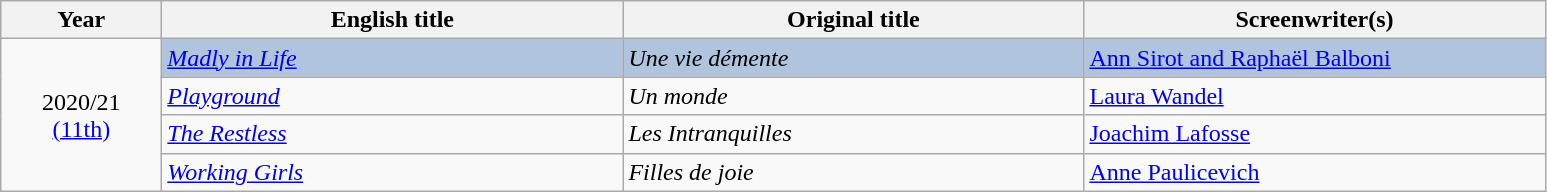<table class="wikitable">
<tr>
<th width="100"><strong>Year</strong></th>
<th width="300"><strong>English title</strong></th>
<th width="300"><strong>Original title</strong></th>
<th width="300"><strong>Screenwriter(s)</strong></th>
</tr>
<tr>
<td rowspan="4" style="text-align:center;">2020/21<br><a href='#'>(11th)</a></td>
<td style="background:#B0C4DE;"><em><a href='#'>Madly in Life</a></em></td>
<td style="background:#B0C4DE;"><em>Une vie démente</em></td>
<td style="background:#B0C4DE;"><a href='#'>Ann Sirot and Raphaël Balboni</a></td>
</tr>
<tr>
<td><em><a href='#'>Playground</a></em></td>
<td><em>Un monde</em></td>
<td><a href='#'>Laura Wandel</a></td>
</tr>
<tr>
<td><em><a href='#'>The Restless</a></em></td>
<td><em>Les Intranquilles</em></td>
<td><a href='#'>Joachim Lafosse</a></td>
</tr>
<tr>
<td><em><a href='#'>Working Girls</a></em></td>
<td><em>Filles de joie</em></td>
<td><a href='#'>Anne Paulicevich</a></td>
</tr>
</table>
